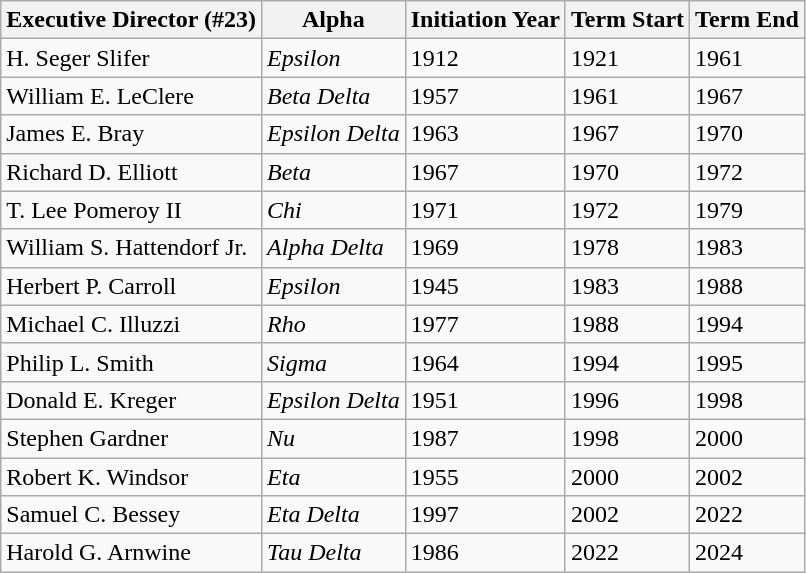<table class="wikitable sortable">
<tr>
<th>Executive Director (#23)</th>
<th>Alpha</th>
<th>Initiation Year</th>
<th>Term Start</th>
<th>Term End</th>
</tr>
<tr>
<td>H. Seger Slifer</td>
<td><em>Epsilon</em></td>
<td>1912</td>
<td>1921</td>
<td>1961</td>
</tr>
<tr>
<td>William E. LeClere</td>
<td><em>Beta Delta</em></td>
<td>1957</td>
<td>1961</td>
<td>1967</td>
</tr>
<tr>
<td>James E. Bray</td>
<td><em>Epsilon Delta</em></td>
<td>1963</td>
<td>1967</td>
<td>1970</td>
</tr>
<tr>
<td>Richard D. Elliott</td>
<td><em>Beta</em></td>
<td>1967</td>
<td>1970</td>
<td>1972</td>
</tr>
<tr>
<td>T. Lee Pomeroy II</td>
<td><em>Chi</em></td>
<td>1971</td>
<td>1972</td>
<td>1979</td>
</tr>
<tr>
<td>William S. Hattendorf Jr.</td>
<td><em>Alpha Delta</em></td>
<td>1969</td>
<td>1978</td>
<td>1983</td>
</tr>
<tr>
<td>Herbert P. Carroll</td>
<td><em>Epsilon</em></td>
<td>1945</td>
<td>1983</td>
<td>1988</td>
</tr>
<tr>
<td>Michael C. Illuzzi</td>
<td><em>Rho</em></td>
<td>1977</td>
<td>1988</td>
<td>1994</td>
</tr>
<tr>
<td>Philip L. Smith</td>
<td><em>Sigma</em></td>
<td>1964</td>
<td>1994</td>
<td>1995</td>
</tr>
<tr>
<td>Donald E. Kreger</td>
<td><em>Epsilon Delta</em></td>
<td>1951</td>
<td>1996</td>
<td>1998</td>
</tr>
<tr>
<td>Stephen Gardner</td>
<td><em>Nu</em></td>
<td>1987</td>
<td>1998</td>
<td>2000</td>
</tr>
<tr>
<td>Robert K. Windsor</td>
<td><em>Eta</em></td>
<td>1955</td>
<td>2000</td>
<td>2002</td>
</tr>
<tr>
<td>Samuel C. Bessey</td>
<td><em>Eta Delta</em></td>
<td>1997</td>
<td>2002</td>
<td>2022</td>
</tr>
<tr>
<td>Harold G. Arnwine</td>
<td><em>Tau Delta</em></td>
<td>1986</td>
<td>2022</td>
<td>2024 </td>
</tr>
</table>
